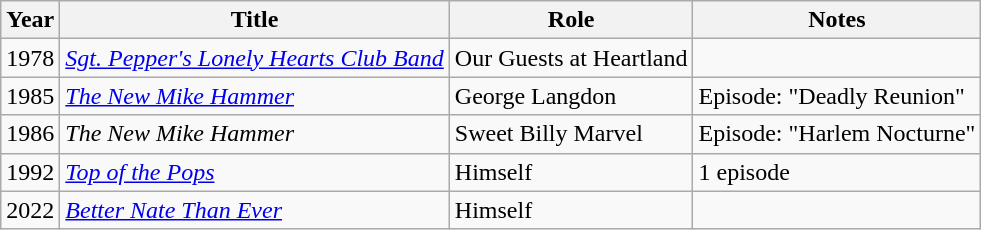<table class="wikitable">
<tr>
<th>Year</th>
<th>Title</th>
<th>Role</th>
<th>Notes</th>
</tr>
<tr>
<td>1978</td>
<td><em><a href='#'>Sgt. Pepper's Lonely Hearts Club Band</a></em></td>
<td>Our Guests at Heartland</td>
<td></td>
</tr>
<tr>
<td>1985</td>
<td><em><a href='#'>The New Mike Hammer</a></em></td>
<td>George Langdon</td>
<td>Episode: "Deadly Reunion"</td>
</tr>
<tr>
<td>1986</td>
<td><em>The New Mike Hammer</em></td>
<td>Sweet Billy Marvel</td>
<td>Episode: "Harlem Nocturne"</td>
</tr>
<tr>
<td>1992</td>
<td><em><a href='#'>Top of the Pops</a></em></td>
<td>Himself</td>
<td>1 episode</td>
</tr>
<tr>
<td>2022</td>
<td><em><a href='#'>Better Nate Than Ever</a></em></td>
<td>Himself</td>
<td></td>
</tr>
</table>
